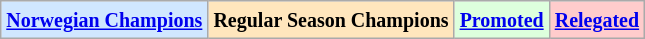<table class="wikitable">
<tr>
<td bgcolor="#D0E7FF"><small><strong><a href='#'>Norwegian Champions</a></strong></small></td>
<td bgcolor="#FFE6BD"><small><strong>Regular Season Champions</strong></small></td>
<td bgcolor="#ddffdd"><small><strong><a href='#'>Promoted</a></strong></small></td>
<td bgcolor="#FFCCCC"><small><strong><a href='#'>Relegated</a></strong></small></td>
</tr>
</table>
